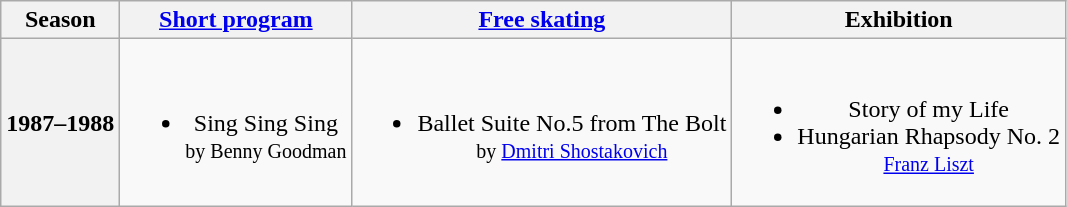<table class="wikitable" style="text-align:center">
<tr>
<th>Season</th>
<th><a href='#'>Short program</a></th>
<th><a href='#'>Free skating</a></th>
<th>Exhibition</th>
</tr>
<tr>
<th>1987–1988</th>
<td><br><ul><li>Sing Sing Sing <br><small> by Benny Goodman </small></li></ul></td>
<td><br><ul><li>Ballet Suite No.5 from The Bolt <br><small> by <a href='#'>Dmitri Shostakovich</a> </small></li></ul></td>
<td><br><ul><li>Story of my Life</li><li>Hungarian Rhapsody No. 2 <br><small> <a href='#'>Franz Liszt</a> </small></li></ul></td>
</tr>
</table>
